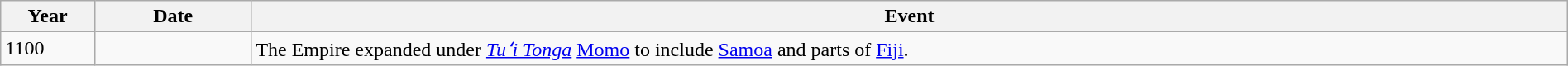<table class="wikitable" width="100%">
<tr>
<th style="width:6%">Year</th>
<th style="width:10%">Date</th>
<th>Event</th>
</tr>
<tr>
<td>1100</td>
<td></td>
<td>The Empire expanded under <em><a href='#'>Tuʻi Tonga</a></em> <a href='#'>Momo</a> to include <a href='#'>Samoa</a> and parts of <a href='#'>Fiji</a>.</td>
</tr>
</table>
